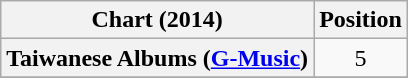<table class="wikitable plainrowheaders">
<tr>
<th>Chart (2014)</th>
<th>Position</th>
</tr>
<tr>
<th scope="row">Taiwanese Albums (<a href='#'>G-Music</a>)</th>
<td style="text-align:center;">5</td>
</tr>
<tr>
</tr>
</table>
